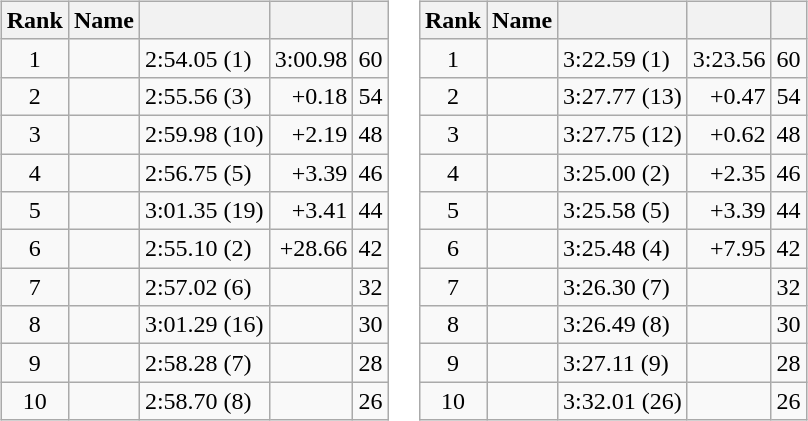<table border="0">
<tr>
<td valign="top"><br><table class="wikitable">
<tr>
<th>Rank</th>
<th>Name</th>
<th></th>
<th></th>
<th></th>
</tr>
<tr>
<td style="text-align:center;">1</td>
<td></td>
<td>2:54.05 (1)</td>
<td align="right">3:00.98</td>
<td>60</td>
</tr>
<tr>
<td style="text-align:center;">2</td>
<td></td>
<td>2:55.56 (3)</td>
<td align="right">+0.18</td>
<td>54</td>
</tr>
<tr>
<td style="text-align:center;">3</td>
<td></td>
<td>2:59.98 (10)</td>
<td align="right">+2.19</td>
<td>48</td>
</tr>
<tr>
<td style="text-align:center;">4</td>
<td></td>
<td>2:56.75 (5)</td>
<td align="right">+3.39</td>
<td>46</td>
</tr>
<tr>
<td style="text-align:center;">5</td>
<td></td>
<td>3:01.35 (19)</td>
<td align="right">+3.41</td>
<td>44</td>
</tr>
<tr>
<td style="text-align:center;">6</td>
<td></td>
<td>2:55.10 (2)</td>
<td align="right">+28.66</td>
<td>42</td>
</tr>
<tr>
<td style="text-align:center;">7</td>
<td></td>
<td>2:57.02 (6)</td>
<td align="center"></td>
<td>32</td>
</tr>
<tr>
<td style="text-align:center;">8</td>
<td></td>
<td>3:01.29 (16)</td>
<td align="center"></td>
<td>30</td>
</tr>
<tr>
<td style="text-align:center;">9</td>
<td></td>
<td>2:58.28 (7)</td>
<td align="center"></td>
<td>28</td>
</tr>
<tr>
<td style="text-align:center;">10</td>
<td></td>
<td>2:58.70 (8)</td>
<td align="center"></td>
<td>26</td>
</tr>
</table>
</td>
<td valign="top"><br><table class="wikitable">
<tr>
<th>Rank</th>
<th>Name</th>
<th></th>
<th></th>
<th></th>
</tr>
<tr>
<td style="text-align:center;">1</td>
<td></td>
<td>3:22.59 (1)</td>
<td align="right">3:23.56</td>
<td>60</td>
</tr>
<tr>
<td style="text-align:center;">2</td>
<td></td>
<td>3:27.77 (13)</td>
<td align="right">+0.47</td>
<td>54</td>
</tr>
<tr>
<td style="text-align:center;">3</td>
<td></td>
<td>3:27.75 (12)</td>
<td align="right">+0.62</td>
<td>48</td>
</tr>
<tr>
<td style="text-align:center;">4</td>
<td></td>
<td>3:25.00 (2)</td>
<td align="right">+2.35</td>
<td>46</td>
</tr>
<tr>
<td style="text-align:center;">5</td>
<td></td>
<td>3:25.58 (5)</td>
<td align="right">+3.39</td>
<td>44</td>
</tr>
<tr>
<td style="text-align:center;">6</td>
<td></td>
<td>3:25.48 (4)</td>
<td align="right">+7.95</td>
<td>42</td>
</tr>
<tr>
<td style="text-align:center;">7</td>
<td></td>
<td>3:26.30 (7)</td>
<td align="center"></td>
<td>32</td>
</tr>
<tr>
<td style="text-align:center;">8</td>
<td></td>
<td>3:26.49 (8)</td>
<td align="center"></td>
<td>30</td>
</tr>
<tr>
<td style="text-align:center;">9</td>
<td></td>
<td>3:27.11 (9)</td>
<td align="center"></td>
<td>28</td>
</tr>
<tr>
<td style="text-align:center;">10</td>
<td></td>
<td>3:32.01 (26)</td>
<td align="center"></td>
<td>26</td>
</tr>
</table>
</td>
</tr>
</table>
